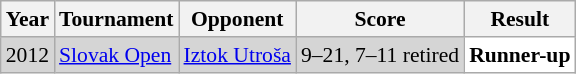<table class="sortable wikitable" style="font-size: 90%;">
<tr>
<th>Year</th>
<th>Tournament</th>
<th>Opponent</th>
<th>Score</th>
<th>Result</th>
</tr>
<tr style="background:#D5D5D5">
<td align="center">2012</td>
<td align="left"><a href='#'>Slovak Open</a></td>
<td align="left"> <a href='#'>Iztok Utroša</a></td>
<td align="left">9–21, 7–11 retired</td>
<td style="text-align:left; background:white"> <strong>Runner-up</strong></td>
</tr>
</table>
